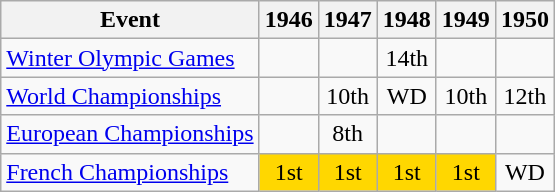<table class="wikitable">
<tr>
<th>Event</th>
<th>1946</th>
<th>1947</th>
<th>1948</th>
<th>1949</th>
<th>1950</th>
</tr>
<tr>
<td><a href='#'>Winter Olympic Games</a></td>
<td></td>
<td></td>
<td align="center">14th</td>
<td></td>
<td></td>
</tr>
<tr>
<td><a href='#'>World Championships</a></td>
<td></td>
<td align="center">10th</td>
<td align="center">WD</td>
<td align="center">10th</td>
<td align="center">12th</td>
</tr>
<tr>
<td><a href='#'>European Championships</a></td>
<td></td>
<td align="center">8th</td>
<td></td>
<td></td>
<td></td>
</tr>
<tr>
<td><a href='#'>French Championships</a></td>
<td align="center" bgcolor="gold">1st</td>
<td align="center" bgcolor="gold">1st</td>
<td align="center" bgcolor="gold">1st</td>
<td align="center" bgcolor="gold">1st</td>
<td align="center">WD</td>
</tr>
</table>
